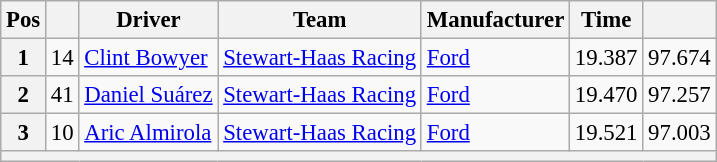<table class="wikitable" style="font-size:95%">
<tr>
<th>Pos</th>
<th></th>
<th>Driver</th>
<th>Team</th>
<th>Manufacturer</th>
<th>Time</th>
<th></th>
</tr>
<tr>
<th>1</th>
<td>14</td>
<td><a href='#'>Clint Bowyer</a></td>
<td><a href='#'>Stewart-Haas Racing</a></td>
<td><a href='#'>Ford</a></td>
<td>19.387</td>
<td>97.674</td>
</tr>
<tr>
<th>2</th>
<td>41</td>
<td><a href='#'>Daniel Suárez</a></td>
<td><a href='#'>Stewart-Haas Racing</a></td>
<td><a href='#'>Ford</a></td>
<td>19.470</td>
<td>97.257</td>
</tr>
<tr>
<th>3</th>
<td>10</td>
<td><a href='#'>Aric Almirola</a></td>
<td><a href='#'>Stewart-Haas Racing</a></td>
<td><a href='#'>Ford</a></td>
<td>19.521</td>
<td>97.003</td>
</tr>
<tr>
<th colspan="7"></th>
</tr>
</table>
